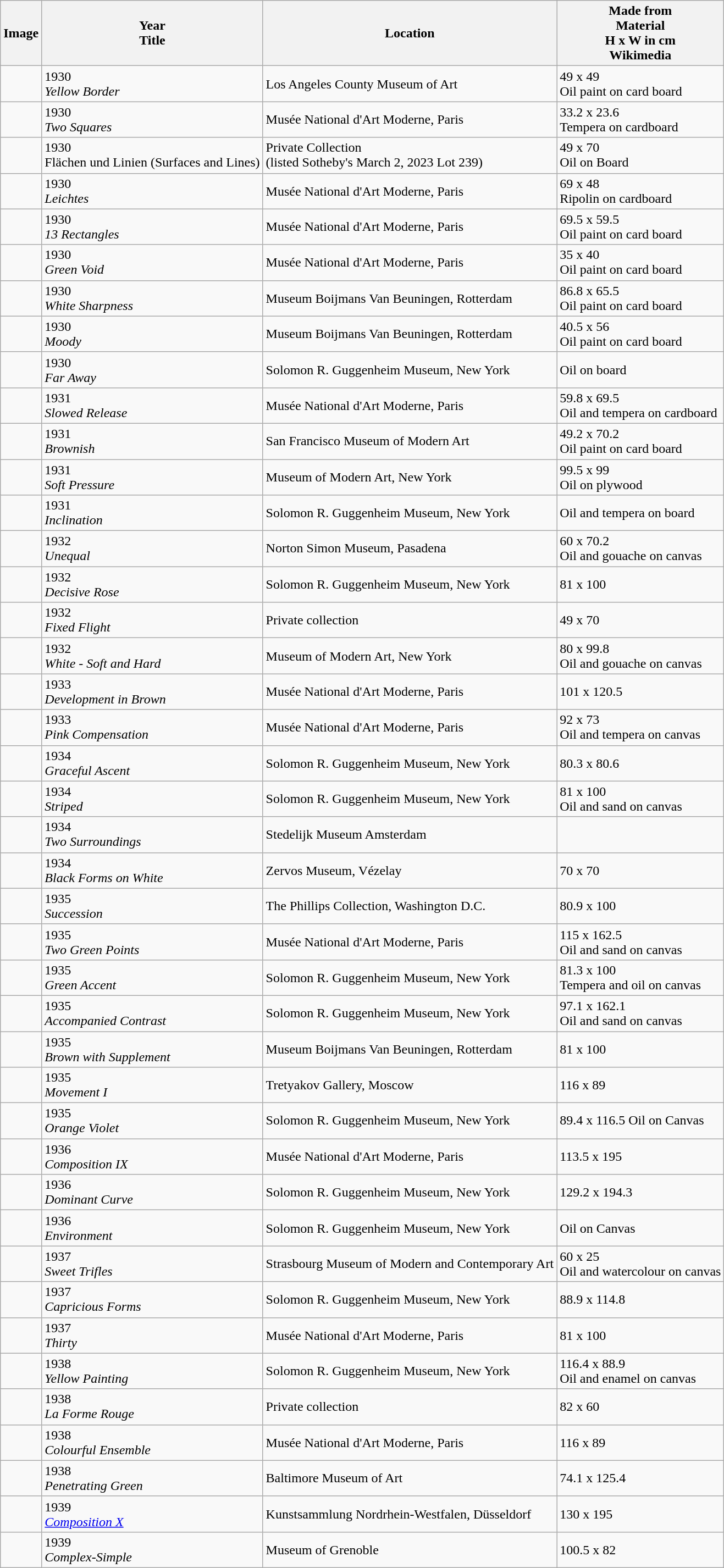<table class="wikitable sortable" text-align: center;">
<tr>
<th>Image</th>
<th>Year<br>Title</th>
<th>Location</th>
<th>Made from<br>Material<br>H x W in cm<br>Wikimedia</th>
</tr>
<tr>
<td></td>
<td>1930<br><em>Yellow Border</em></td>
<td>Los Angeles County Museum of Art</td>
<td>49 x 49<br>Oil paint on card board</td>
</tr>
<tr>
<td></td>
<td>1930<br><em>Two Squares</em></td>
<td>Musée National d'Art Moderne, Paris</td>
<td>33.2 x 23.6<br>Tempera on cardboard</td>
</tr>
<tr>
<td></td>
<td>1930<br>Flächen und Linien (Surfaces and Lines)</td>
<td>Private Collection<br>(listed Sotheby's March 2, 2023 Lot 239)</td>
<td>49 x 70<br>Oil on Board</td>
</tr>
<tr>
<td></td>
<td>1930<br><em>Leichtes</em></td>
<td>Musée National d'Art Moderne, Paris</td>
<td>69 x 48<br>Ripolin on cardboard</td>
</tr>
<tr>
<td></td>
<td>1930<br><em>13 Rectangles</em></td>
<td>Musée National d'Art Moderne, Paris</td>
<td>69.5 x 59.5<br>Oil paint on card board</td>
</tr>
<tr>
<td></td>
<td>1930<br><em>Green Void</em></td>
<td>Musée National d'Art Moderne, Paris</td>
<td>35 x 40<br>Oil paint on card board</td>
</tr>
<tr>
<td></td>
<td>1930<br><em>White Sharpness</em></td>
<td>Museum Boijmans Van Beuningen, Rotterdam</td>
<td>86.8 x 65.5<br>Oil paint on card board</td>
</tr>
<tr>
<td></td>
<td>1930<br><em>Moody</em></td>
<td>Museum Boijmans Van Beuningen, Rotterdam</td>
<td>40.5 x 56<br>Oil paint on card board</td>
</tr>
<tr>
<td></td>
<td>1930<br><em>Far Away</em></td>
<td>Solomon R. Guggenheim Museum, New York</td>
<td>Oil on board</td>
</tr>
<tr>
<td></td>
<td>1931<br><em>Slowed Release</em></td>
<td>Musée National d'Art Moderne, Paris</td>
<td>59.8 x 69.5<br>Oil and tempera on cardboard</td>
</tr>
<tr>
<td></td>
<td>1931<br><em>Brownish</em></td>
<td>San Francisco Museum of Modern Art</td>
<td>49.2 x 70.2<br>Oil paint on card board</td>
</tr>
<tr>
<td></td>
<td>1931<br><em>Soft Pressure</em></td>
<td>Museum of Modern Art, New York</td>
<td>99.5 x 99<br>Oil on plywood</td>
</tr>
<tr>
<td></td>
<td>1931<br><em>Inclination</em></td>
<td>Solomon R. Guggenheim Museum, New York</td>
<td>Oil and tempera on board</td>
</tr>
<tr>
<td></td>
<td>1932<br><em>Unequal</em></td>
<td>Norton Simon Museum, Pasadena</td>
<td>60 x 70.2<br>Oil and gouache on canvas</td>
</tr>
<tr>
<td></td>
<td>1932<br><em>Decisive Rose</em></td>
<td>Solomon R. Guggenheim Museum, New York</td>
<td>81 x 100</td>
</tr>
<tr>
<td></td>
<td>1932<br><em>Fixed Flight</em></td>
<td>Private collection</td>
<td>49 x 70</td>
</tr>
<tr>
<td></td>
<td>1932<br><em>White - Soft and Hard</em></td>
<td>Museum of Modern Art, New York</td>
<td>80 x 99.8<br>Oil and gouache on canvas</td>
</tr>
<tr>
<td></td>
<td>1933<br><em>Development in Brown</em></td>
<td>Musée National d'Art Moderne, Paris</td>
<td>101 x 120.5</td>
</tr>
<tr>
<td></td>
<td>1933<br><em>Pink Compensation</em></td>
<td>Musée National d'Art Moderne, Paris</td>
<td>92 x 73<br>Oil and tempera on canvas</td>
</tr>
<tr>
<td></td>
<td>1934<br><em>Graceful Ascent</em></td>
<td>Solomon R. Guggenheim Museum, New York</td>
<td>80.3 x 80.6</td>
</tr>
<tr>
<td></td>
<td>1934<br><em>Striped</em></td>
<td>Solomon R. Guggenheim Museum, New York</td>
<td>81 x 100<br>Oil and sand on canvas</td>
</tr>
<tr>
<td></td>
<td>1934<br><em>Two Surroundings</em></td>
<td>Stedelijk Museum Amsterdam</td>
<td></td>
</tr>
<tr>
<td></td>
<td>1934<br><em>Black Forms on White</em></td>
<td>Zervos Museum, Vézelay</td>
<td>70 x 70</td>
</tr>
<tr>
<td></td>
<td>1935<br><em>Succession</em></td>
<td>The Phillips Collection, Washington D.C.</td>
<td>80.9 x 100</td>
</tr>
<tr>
<td></td>
<td>1935<br><em>Two Green Points</em></td>
<td>Musée National d'Art Moderne, Paris</td>
<td>115 x 162.5<br>Oil and sand on canvas</td>
</tr>
<tr>
<td></td>
<td>1935<br><em>Green Accent</em></td>
<td>Solomon R. Guggenheim Museum, New York</td>
<td>81.3 x 100<br>Tempera and oil on canvas</td>
</tr>
<tr>
<td></td>
<td>1935<br><em>Accompanied Contrast</em></td>
<td>Solomon R. Guggenheim Museum, New York</td>
<td>97.1 x 162.1<br>Oil and sand on canvas</td>
</tr>
<tr>
<td></td>
<td>1935<br><em>Brown with Supplement</em></td>
<td>Museum Boijmans Van Beuningen, Rotterdam</td>
<td>81 x 100</td>
</tr>
<tr>
<td></td>
<td>1935<br><em>Movement I</em></td>
<td>Tretyakov Gallery, Moscow</td>
<td>116 x 89</td>
</tr>
<tr>
<td></td>
<td>1935<br><em>Orange Violet</em></td>
<td>Solomon R. Guggenheim Museum, New York</td>
<td>89.4 x 116.5 Oil on Canvas</td>
</tr>
<tr>
<td></td>
<td>1936<br><em>Composition IX</em></td>
<td>Musée National d'Art Moderne, Paris</td>
<td>113.5 x 195</td>
</tr>
<tr>
<td></td>
<td>1936<br><em>Dominant Curve</em></td>
<td>Solomon R. Guggenheim Museum, New York</td>
<td>129.2 x 194.3</td>
</tr>
<tr>
<td></td>
<td>1936<br><em>Environment</em></td>
<td>Solomon R. Guggenheim Museum, New York</td>
<td>Oil on Canvas</td>
</tr>
<tr>
<td></td>
<td>1937<br><em>Sweet Trifles</em></td>
<td>Strasbourg Museum of Modern and Contemporary Art</td>
<td>60 x 25<br>Oil and watercolour on canvas</td>
</tr>
<tr>
<td></td>
<td>1937<br><em>Capricious Forms</em></td>
<td>Solomon R. Guggenheim Museum, New York</td>
<td>88.9 x 114.8</td>
</tr>
<tr>
<td></td>
<td>1937<br><em>Thirty</em></td>
<td>Musée National d'Art Moderne, Paris</td>
<td>81 x 100</td>
</tr>
<tr>
<td></td>
<td>1938<br><em>Yellow Painting</em></td>
<td>Solomon R. Guggenheim Museum, New York</td>
<td>116.4 x 88.9<br>Oil and enamel on canvas</td>
</tr>
<tr>
<td></td>
<td>1938<br><em>La Forme Rouge</em></td>
<td>Private collection</td>
<td>82 x 60</td>
</tr>
<tr>
<td></td>
<td>1938<br><em>Colourful Ensemble</em></td>
<td>Musée National d'Art Moderne, Paris</td>
<td>116 x 89</td>
</tr>
<tr>
<td></td>
<td>1938<br><em>Penetrating Green</em></td>
<td>Baltimore Museum of Art</td>
<td>74.1 x 125.4</td>
</tr>
<tr>
<td></td>
<td>1939<br><em><a href='#'>Composition X</a></em></td>
<td>Kunstsammlung Nordrhein-Westfalen, Düsseldorf</td>
<td>130 x 195</td>
</tr>
<tr>
<td></td>
<td>1939<br><em>Complex-Simple</em></td>
<td>Museum of Grenoble</td>
<td>100.5 x 82</td>
</tr>
</table>
